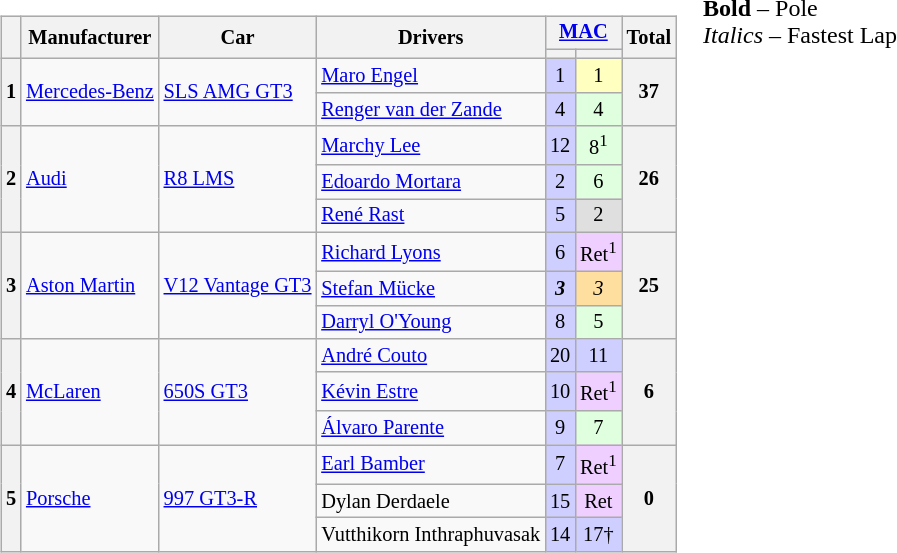<table>
<tr>
<td valign="top"><br><table class="wikitable" style="font-size: 85%; text-align:center;">
<tr>
<th rowspan="2"></th>
<th rowspan="2">Manufacturer</th>
<th rowspan="2">Car</th>
<th rowspan="2">Drivers</th>
<th colspan="2"> <a href='#'>MAC</a></th>
<th rowspan="2">Total</th>
</tr>
<tr>
<th scope="col"></th>
<th scope="col"></th>
</tr>
<tr>
<th rowspan="2">1</th>
<td rowspan="2" align="left"> <a href='#'>Mercedes-Benz</a></td>
<td rowspan="2" align="left"><a href='#'>SLS AMG GT3</a></td>
<td align="left"> <a href='#'>Maro Engel</a></td>
<td style="background:#CFCFFF;">1</td>
<td style="background:#FFFFBF;">1</td>
<th rowspan="2">37</th>
</tr>
<tr>
<td align="left"> <a href='#'>Renger van der Zande</a></td>
<td style="background:#CFCFFF;">4</td>
<td style="background:#DFFFDF;">4</td>
</tr>
<tr>
<th rowspan="3">2</th>
<td rowspan="3" align="left"> <a href='#'>Audi</a></td>
<td rowspan="3" align="left"><a href='#'>R8 LMS</a></td>
<td align="left"> <a href='#'>Marchy Lee</a></td>
<td style="background:#CFCFFF;">12</td>
<td style="background:#DFFFDF;">8<sup>1</sup></td>
<th rowspan="3">26</th>
</tr>
<tr>
<td align="left"> <a href='#'>Edoardo Mortara</a></td>
<td style="background:#CFCFFF;">2</td>
<td style="background:#DFFFDF;">6</td>
</tr>
<tr>
<td align="left"> <a href='#'>René Rast</a></td>
<td style="background:#CFCFFF;">5</td>
<td style="background:#DFDFDF;">2</td>
</tr>
<tr>
<th rowspan="3">3</th>
<td rowspan="3" align="left"> <a href='#'>Aston Martin</a></td>
<td rowspan="3" align="left"><a href='#'>V12 Vantage GT3</a></td>
<td align="left"> <a href='#'>Richard Lyons</a></td>
<td style="background:#CFCFFF;">6</td>
<td style="background:#EFCFFF;">Ret<sup>1</sup></td>
<th rowspan="3">25</th>
</tr>
<tr>
<td align="left"> <a href='#'>Stefan Mücke</a></td>
<td style="background:#CFCFFF;"><strong><em>3</em></strong></td>
<td style="background:#FFDF9F;"><em>3</em></td>
</tr>
<tr>
<td align="left"> <a href='#'>Darryl O'Young</a></td>
<td style="background:#CFCFFF;">8</td>
<td style="background:#DFFFDF;">5</td>
</tr>
<tr>
<th rowspan="3">4</th>
<td rowspan="3" align="left"> <a href='#'>McLaren</a></td>
<td rowspan="3" align="left"><a href='#'>650S GT3</a></td>
<td align="left"> <a href='#'>André Couto</a></td>
<td style="background:#CFCFFF;">20</td>
<td style="background:#CFCFFF;">11</td>
<th rowspan="3">6</th>
</tr>
<tr>
<td align="left"> <a href='#'>Kévin Estre</a></td>
<td style="background:#CFCFFF;">10</td>
<td style="background:#EFCFFF;">Ret<sup>1</sup></td>
</tr>
<tr>
<td align="left"> <a href='#'>Álvaro Parente</a></td>
<td style="background:#CFCFFF;">9</td>
<td style="background:#DFFFDF;">7</td>
</tr>
<tr>
<th rowspan="3">5</th>
<td rowspan="3" align="left"> <a href='#'>Porsche</a></td>
<td rowspan="3" align="left"><a href='#'>997 GT3-R</a></td>
<td align="left"> <a href='#'>Earl Bamber</a></td>
<td style="background:#CFCFFF;">7</td>
<td style="background:#EFCFFF;">Ret<sup>1</sup></td>
<th rowspan="3">0</th>
</tr>
<tr>
<td align="left"> Dylan Derdaele</td>
<td style="background:#CFCFFF;">15</td>
<td style="background:#EFCFFF;">Ret</td>
</tr>
<tr>
<td align="left"> Vutthikorn Inthraphuvasak</td>
<td style="background:#CFCFFF;">14</td>
<td style="background:#CFCFFF;">17†</td>
</tr>
</table>
</td>
<td valign="top"><br><span><strong>Bold</strong> – Pole</span><br><span><em>Italics</em> – Fastest Lap</span></td>
</tr>
</table>
